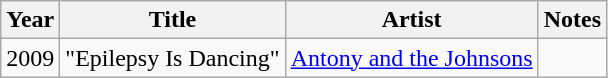<table class="wikitable">
<tr>
<th>Year</th>
<th>Title</th>
<th>Artist</th>
<th>Notes</th>
</tr>
<tr>
<td>2009</td>
<td>"Epilepsy Is Dancing"</td>
<td><a href='#'>Antony and the Johnsons</a></td>
<td></td>
</tr>
</table>
